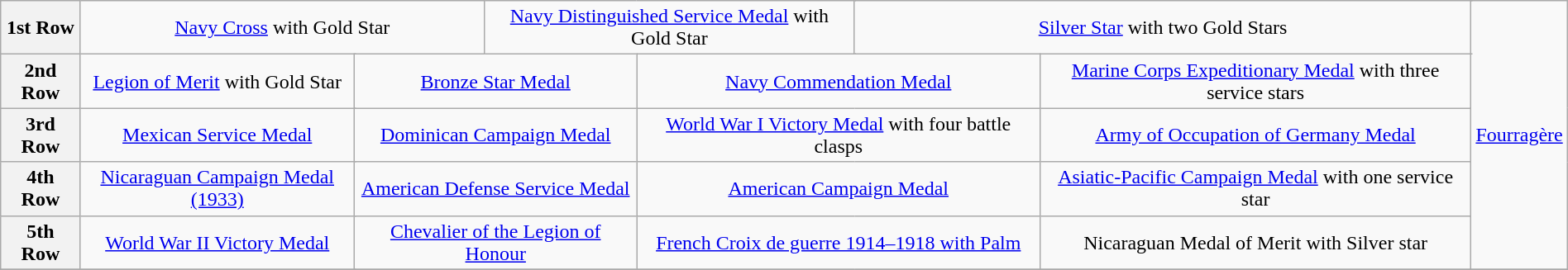<table class="wikitable" style="margin:1em auto; text-align:center;">
<tr>
<th>1st Row</th>
<td colspan="4"><a href='#'>Navy Cross</a> with Gold Star</td>
<td colspan="4"><a href='#'>Navy Distinguished Service Medal</a> with Gold Star</td>
<td colspan="4"><a href='#'>Silver Star</a> with two Gold Stars</td>
<td rowspan="5" align="center"><a href='#'>Fourragère</a></td>
</tr>
<tr>
<th>2nd Row</th>
<td colspan="3"><a href='#'>Legion of Merit</a> with Gold Star</td>
<td colspan="3"><a href='#'>Bronze Star Medal</a></td>
<td colspan="3"><a href='#'>Navy Commendation Medal</a></td>
<td colspan="3"><a href='#'>Marine Corps Expeditionary Medal</a> with three service stars</td>
</tr>
<tr>
<th>3rd Row</th>
<td colspan="3"><a href='#'>Mexican Service Medal</a></td>
<td colspan="3"><a href='#'>Dominican Campaign Medal</a></td>
<td colspan="3"><a href='#'>World War I Victory Medal</a> with four battle clasps</td>
<td colspan="3"><a href='#'>Army of Occupation of Germany Medal</a></td>
</tr>
<tr>
<th>4th Row</th>
<td colspan="3"><a href='#'>Nicaraguan Campaign Medal (1933)</a></td>
<td colspan="3"><a href='#'>American Defense Service Medal</a></td>
<td colspan="3"><a href='#'>American Campaign Medal</a></td>
<td colspan="3"><a href='#'>Asiatic-Pacific Campaign Medal</a> with one service star</td>
</tr>
<tr>
<th>5th Row</th>
<td colspan="3"><a href='#'>World War II Victory Medal</a></td>
<td colspan="3"><a href='#'>Chevalier of the Legion of Honour</a></td>
<td colspan="3"><a href='#'>French Croix de guerre 1914–1918 with Palm</a></td>
<td colspan="3">Nicaraguan Medal of Merit with Silver star</td>
</tr>
<tr>
</tr>
</table>
